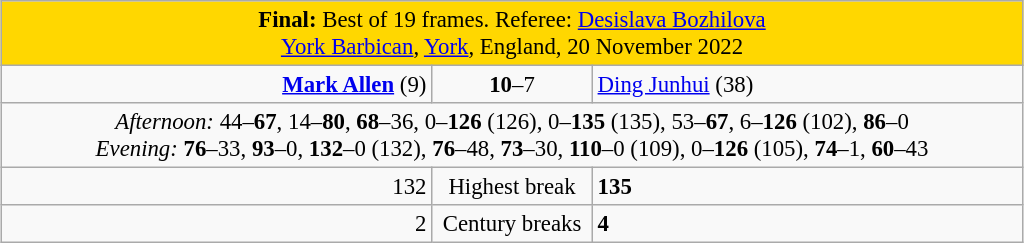<table class="wikitable" style="font-size: 95%; margin: 1em auto 1em auto;">
<tr>
<td colspan="3" align="center" bgcolor="#ffd700"><strong>Final:</strong> Best of 19 frames. Referee: <a href='#'>Desislava Bozhilova</a><br><a href='#'>York Barbican</a>, <a href='#'>York</a>, England, 20 November 2022</td>
</tr>
<tr>
<td width="280" align="right"><strong><a href='#'>Mark Allen</a></strong> (9)<br></td>
<td width="100" align="center"><strong>10</strong>–7</td>
<td width="280" align="left"><a href='#'>Ding Junhui</a> (38)<br></td>
</tr>
<tr>
<td colspan="3" align="center" style="font-size: 100%"><em>Afternoon:</em> 44–<strong>67</strong>, 14–<strong>80</strong>, <strong>68</strong>–36, 0–<strong>126</strong> (126), 0–<strong>135</strong> (135), 53–<strong>67</strong>, 6–<strong>126</strong> (102), <strong>86</strong>–0 <br><em>Evening:</em> <strong>76</strong>–33, <strong>93</strong>–0, <strong>132</strong>–0 (132), <strong>76</strong>–48, <strong>73</strong>–30, <strong>110</strong>–0 (109), 0–<strong>126</strong> (105), <strong>74</strong>–1, <strong>60</strong>–43</td>
</tr>
<tr>
<td align="right">132</td>
<td align="center">Highest break</td>
<td><strong>135</strong></td>
</tr>
<tr>
<td align="right">2</td>
<td align="center">Century breaks</td>
<td><strong>4</strong></td>
</tr>
</table>
